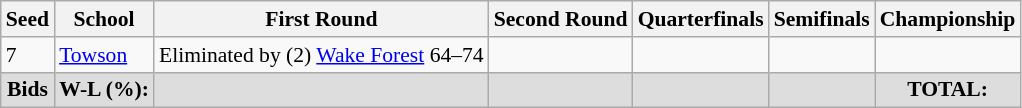<table class="sortable wikitable" style="white-space:nowrap; font-size:90%;">
<tr>
<th>Seed</th>
<th>School</th>
<th>First Round</th>
<th>Second Round</th>
<th>Quarterfinals</th>
<th>Semifinals</th>
<th>Championship</th>
</tr>
<tr>
<td>7</td>
<td><a href='#'>Towson</a></td>
<td>Eliminated by (2) <a href='#'>Wake Forest</a> 64–74</td>
<td></td>
<td></td>
<td></td>
<td></td>
</tr>
<tr class="sortbottom"  style="text-align:center; background:#ddd;">
<td><strong> Bids</strong></td>
<td><strong>W-L (%):</strong></td>
<td></td>
<td></td>
<td></td>
<td></td>
<td><strong>TOTAL:</strong> </td>
</tr>
</table>
